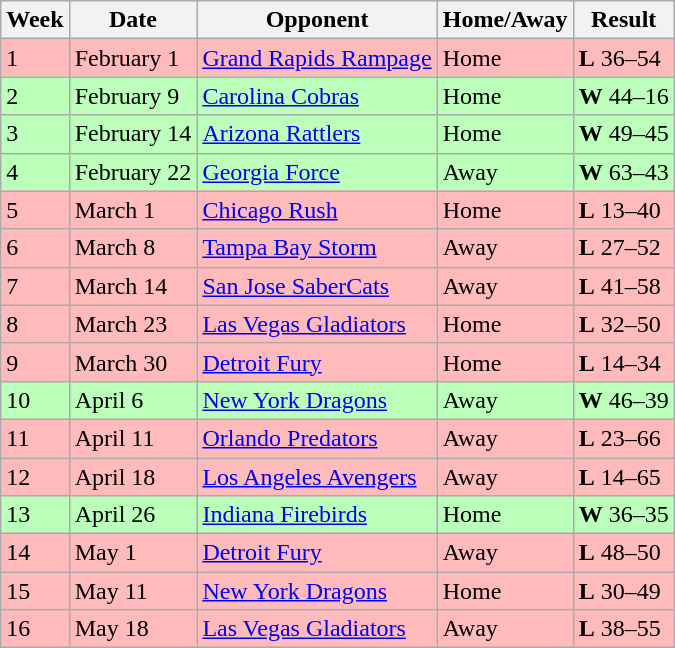<table class="wikitable">
<tr>
<th>Week</th>
<th>Date</th>
<th>Opponent</th>
<th>Home/Away</th>
<th>Result</th>
</tr>
<tr bgcolor="ffbbbb">
<td>1</td>
<td>February 1</td>
<td><a href='#'>Grand Rapids Rampage</a></td>
<td>Home</td>
<td><strong>L</strong> 36–54</td>
</tr>
<tr bgcolor="bbffbb">
<td>2</td>
<td>February 9</td>
<td><a href='#'>Carolina Cobras</a></td>
<td>Home</td>
<td><strong>W</strong> 44–16</td>
</tr>
<tr bgcolor="bbffbb">
<td>3</td>
<td>February 14</td>
<td><a href='#'>Arizona Rattlers</a></td>
<td>Home</td>
<td><strong>W</strong> 49–45</td>
</tr>
<tr bgcolor="bbffbb">
<td>4</td>
<td>February 22</td>
<td><a href='#'>Georgia Force</a></td>
<td>Away</td>
<td><strong>W</strong> 63–43</td>
</tr>
<tr bgcolor="ffbbbb">
<td>5</td>
<td>March 1</td>
<td><a href='#'>Chicago Rush</a></td>
<td>Home</td>
<td><strong>L</strong> 13–40</td>
</tr>
<tr bgcolor="ffbbbb">
<td>6</td>
<td>March 8</td>
<td><a href='#'>Tampa Bay Storm</a></td>
<td>Away</td>
<td><strong>L</strong> 27–52</td>
</tr>
<tr bgcolor="ffbbbb">
<td>7</td>
<td>March 14</td>
<td><a href='#'>San Jose SaberCats</a></td>
<td>Away</td>
<td><strong>L</strong> 41–58</td>
</tr>
<tr bgcolor="ffbbbb">
<td>8</td>
<td>March 23</td>
<td><a href='#'>Las Vegas Gladiators</a></td>
<td>Home</td>
<td><strong>L</strong> 32–50</td>
</tr>
<tr bgcolor="ffbbbb">
<td>9</td>
<td>March 30</td>
<td><a href='#'>Detroit Fury</a></td>
<td>Home</td>
<td><strong>L</strong> 14–34</td>
</tr>
<tr bgcolor="bbffbb">
<td>10</td>
<td>April 6</td>
<td><a href='#'>New York Dragons</a></td>
<td>Away</td>
<td><strong>W</strong> 46–39</td>
</tr>
<tr bgcolor="ffbbbb">
<td>11</td>
<td>April 11</td>
<td><a href='#'>Orlando Predators</a></td>
<td>Away</td>
<td><strong>L</strong> 23–66</td>
</tr>
<tr bgcolor="ffbbbb">
<td>12</td>
<td>April 18</td>
<td><a href='#'>Los Angeles Avengers</a></td>
<td>Away</td>
<td><strong>L</strong> 14–65</td>
</tr>
<tr bgcolor="bbffbb">
<td>13</td>
<td>April 26</td>
<td><a href='#'>Indiana Firebirds</a></td>
<td>Home</td>
<td><strong>W</strong> 36–35</td>
</tr>
<tr bgcolor="ffbbbb">
<td>14</td>
<td>May 1</td>
<td><a href='#'>Detroit Fury</a></td>
<td>Away</td>
<td><strong>L</strong> 48–50</td>
</tr>
<tr bgcolor="ffbbbb">
<td>15</td>
<td>May 11</td>
<td><a href='#'>New York Dragons</a></td>
<td>Home</td>
<td><strong>L</strong> 30–49</td>
</tr>
<tr bgcolor="ffbbbb">
<td>16</td>
<td>May 18</td>
<td><a href='#'>Las Vegas Gladiators</a></td>
<td>Away</td>
<td><strong>L</strong> 38–55</td>
</tr>
</table>
